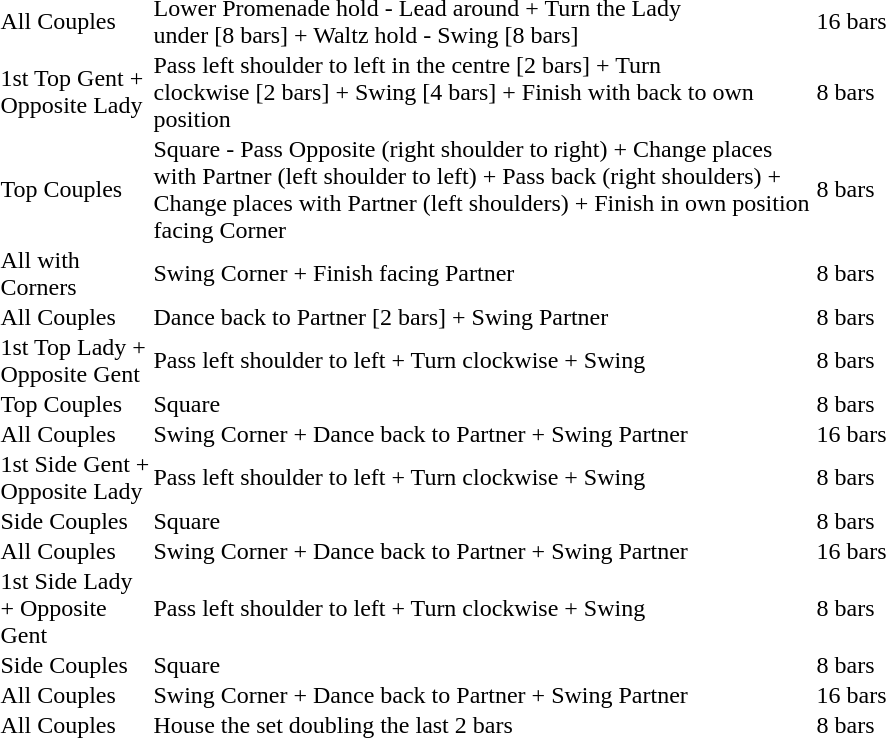<table cellspacing=0 border=0 cellpadding=1>
<tr>
<td style="width:100px">All Couples</td>
<td style="width:440px">Lower Promenade hold - Lead around + Turn the Lady under [8 bars] + Waltz hold - Swing [8 bars]</td>
<td style="width:60px">16 bars</td>
</tr>
<tr>
<td>1st Top Gent + Opposite Lady</td>
<td>Pass left shoulder to left in the centre [2 bars] + Turn clockwise [2 bars] + Swing [4 bars] + Finish with back to own position</td>
<td>8 bars</td>
</tr>
<tr>
<td>Top Couples</td>
<td>Square - Pass Opposite (right shoulder to right) + Change places with Partner (left shoulder to left) + Pass back (right shoulders) + Change places with Partner (left shoulders) + Finish in own position facing Corner</td>
<td>8 bars</td>
</tr>
<tr>
<td>All with Corners</td>
<td>Swing Corner + Finish facing Partner</td>
<td>8 bars</td>
</tr>
<tr>
<td>All Couples</td>
<td>Dance back to Partner [2 bars] + Swing Partner</td>
<td>8 bars</td>
</tr>
<tr>
<td>1st Top Lady + Opposite Gent</td>
<td>Pass left shoulder to left + Turn clockwise + Swing</td>
<td>8 bars</td>
</tr>
<tr>
<td>Top Couples</td>
<td>Square</td>
<td>8 bars</td>
</tr>
<tr>
<td>All Couples</td>
<td>Swing Corner + Dance back to Partner + Swing Partner</td>
<td>16 bars</td>
</tr>
<tr>
<td>1st Side Gent + Opposite Lady</td>
<td>Pass left shoulder to left + Turn clockwise + Swing</td>
<td>8 bars</td>
</tr>
<tr>
<td>Side Couples</td>
<td>Square</td>
<td>8 bars</td>
</tr>
<tr>
<td>All Couples</td>
<td>Swing Corner + Dance back to Partner + Swing Partner</td>
<td>16 bars</td>
</tr>
<tr>
<td>1st Side Lady + Opposite Gent</td>
<td>Pass left shoulder to left + Turn clockwise + Swing</td>
<td>8 bars</td>
</tr>
<tr>
<td>Side Couples</td>
<td>Square</td>
<td>8 bars</td>
</tr>
<tr>
<td>All Couples</td>
<td>Swing Corner + Dance back to Partner + Swing Partner</td>
<td>16 bars</td>
</tr>
<tr>
<td>All Couples</td>
<td>House the set doubling the last 2 bars</td>
<td>8 bars</td>
</tr>
</table>
